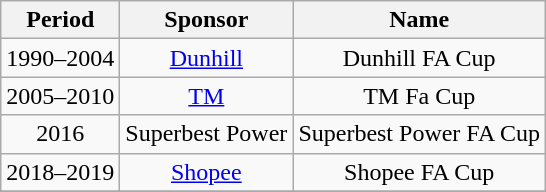<table class="wikitable" style="text-align:center">
<tr>
<th>Period</th>
<th>Sponsor</th>
<th>Name</th>
</tr>
<tr>
<td>1990–2004</td>
<td><a href='#'>Dunhill</a></td>
<td>Dunhill FA Cup</td>
</tr>
<tr>
<td>2005–2010</td>
<td><a href='#'>TM</a></td>
<td>TM Fa Cup</td>
</tr>
<tr>
<td>2016</td>
<td>Superbest Power</td>
<td>Superbest Power FA Cup</td>
</tr>
<tr>
<td>2018–2019</td>
<td><a href='#'>Shopee</a></td>
<td>Shopee FA Cup</td>
</tr>
<tr>
</tr>
</table>
